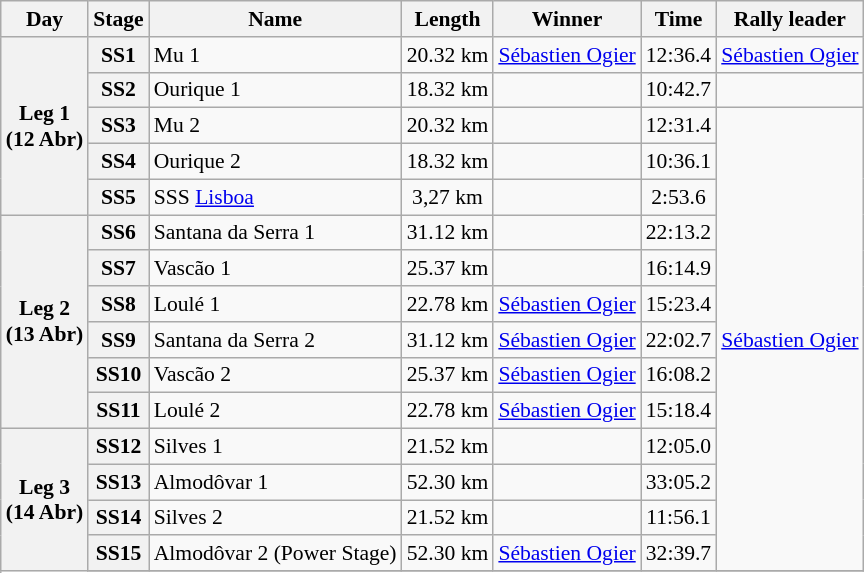<table class="wikitable" style="text-align: center; font-size: 90%; max-width: 950px;">
<tr>
<th>Day</th>
<th>Stage</th>
<th>Name</th>
<th>Length</th>
<th>Winner</th>
<th>Time</th>
<th>Rally leader</th>
</tr>
<tr>
<th rowspan=5>Leg 1<br>(12 Abr)</th>
<th>SS1</th>
<td align=left>Mu 1</td>
<td>20.32 km</td>
<td align=left> <a href='#'>Sébastien Ogier</a></td>
<td>12:36.4</td>
<td> <a href='#'>Sébastien Ogier</a></td>
</tr>
<tr>
<th>SS2</th>
<td align=left>Ourique 1</td>
<td>18.32 km</td>
<td align=left> </td>
<td>10:42.7</td>
<td> </td>
</tr>
<tr>
<th>SS3</th>
<td align=left>Mu 2</td>
<td>20.32 km</td>
<td align=left> </td>
<td>12:31.4</td>
<td align=left rowspan=13> <a href='#'>Sébastien Ogier</a></td>
</tr>
<tr>
<th>SS4</th>
<td align=left>Ourique 2</td>
<td>18.32 km</td>
<td align=left> </td>
<td>10:36.1</td>
</tr>
<tr>
<th>SS5</th>
<td align=left>SSS <a href='#'>Lisboa</a></td>
<td>3,27 km</td>
<td align=left> </td>
<td>2:53.6</td>
</tr>
<tr>
<th rowspan=6>Leg 2<br>(13 Abr)</th>
<th>SS6</th>
<td align=left>Santana da Serra 1</td>
<td>31.12 km</td>
<td align=left> </td>
<td>22:13.2</td>
</tr>
<tr>
<th>SS7</th>
<td align=left>Vascão 1</td>
<td>25.37 km</td>
<td align=left> </td>
<td>16:14.9</td>
</tr>
<tr>
<th>SS8</th>
<td align=left>Loulé 1</td>
<td>22.78 km</td>
<td align=left> <a href='#'>Sébastien Ogier</a></td>
<td>15:23.4</td>
</tr>
<tr>
<th>SS9</th>
<td align=left>Santana da Serra 2</td>
<td>31.12 km</td>
<td align=left> <a href='#'>Sébastien Ogier</a></td>
<td>22:02.7</td>
</tr>
<tr>
<th>SS10</th>
<td align=left>Vascão 2</td>
<td>25.37 km</td>
<td align=left> <a href='#'>Sébastien Ogier</a></td>
<td>16:08.2</td>
</tr>
<tr>
<th>SS11</th>
<td align=left>Loulé 2</td>
<td>22.78 km</td>
<td align=left> <a href='#'>Sébastien Ogier</a></td>
<td>15:18.4</td>
</tr>
<tr>
<th rowspan=6>Leg 3<br>(14 Abr)</th>
<th>SS12</th>
<td align=left>Silves 1</td>
<td>21.52 km</td>
<td align=left> </td>
<td>12:05.0</td>
</tr>
<tr>
<th>SS13</th>
<td align=left>Almodôvar 1</td>
<td>52.30 km</td>
<td align=left> </td>
<td>33:05.2</td>
</tr>
<tr>
<th>SS14</th>
<td align=left>Silves 2</td>
<td>21.52 km</td>
<td align=left> </td>
<td>11:56.1</td>
</tr>
<tr>
<th>SS15</th>
<td align=left>Almodôvar 2 (Power Stage)</td>
<td>52.30 km</td>
<td align=left> <a href='#'>Sébastien Ogier</a></td>
<td>32:39.7</td>
</tr>
<tr>
</tr>
</table>
